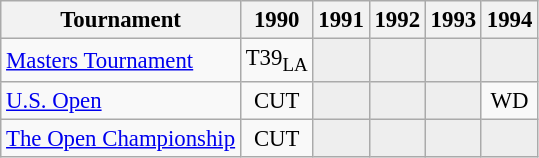<table class="wikitable" style="font-size:95%;text-align:center;">
<tr>
<th>Tournament</th>
<th>1990</th>
<th>1991</th>
<th>1992</th>
<th>1993</th>
<th>1994</th>
</tr>
<tr>
<td align=left><a href='#'>Masters Tournament</a></td>
<td>T39<sub>LA</sub></td>
<td style="background:#eeeeee;"></td>
<td style="background:#eeeeee;"></td>
<td style="background:#eeeeee;"></td>
<td style="background:#eeeeee;"></td>
</tr>
<tr>
<td align=left><a href='#'>U.S. Open</a></td>
<td>CUT</td>
<td style="background:#eeeeee;"></td>
<td style="background:#eeeeee;"></td>
<td style="background:#eeeeee;"></td>
<td>WD</td>
</tr>
<tr>
<td align=left><a href='#'>The Open Championship</a></td>
<td>CUT</td>
<td style="background:#eeeeee;"></td>
<td style="background:#eeeeee;"></td>
<td style="background:#eeeeee;"></td>
<td style="background:#eeeeee;"></td>
</tr>
</table>
